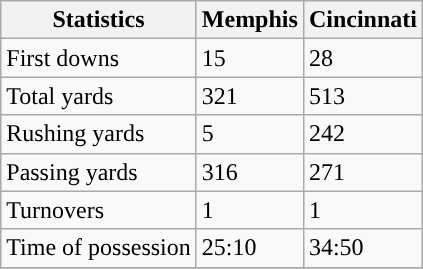<table class="wikitable">
<tr>
<th>Statistics</th>
<th>Memphis</th>
<th>Cincinnati</th>
</tr>
<tr>
<td>First downs</td>
<td>15</td>
<td>28</td>
</tr>
<tr>
<td>Total yards</td>
<td>321</td>
<td>513</td>
</tr>
<tr>
<td>Rushing yards</td>
<td>5</td>
<td>242</td>
</tr>
<tr>
<td>Passing yards</td>
<td>316</td>
<td>271</td>
</tr>
<tr>
<td>Turnovers</td>
<td>1</td>
<td>1</td>
</tr>
<tr>
<td>Time of possession</td>
<td>25:10</td>
<td>34:50</td>
</tr>
<tr>
</tr>
</table>
